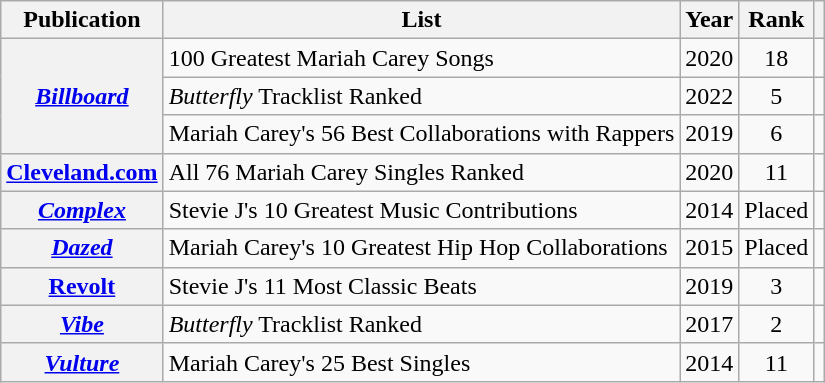<table class="wikitable sortable plainrowheaders" style="text-align:center;">
<tr>
<th scope="col">Publication</th>
<th scope="col">List</th>
<th scope="col">Year</th>
<th scope="col">Rank</th>
<th scope="col" class="unsortable"></th>
</tr>
<tr>
<th scope="row" rowspan="3"><em><a href='#'>Billboard</a></em></th>
<td style="text-align:left;">100 Greatest Mariah Carey Songs</td>
<td>2020</td>
<td>18</td>
<td></td>
</tr>
<tr>
<td style="text-align:left;"><em>Butterfly</em> Tracklist Ranked</td>
<td>2022</td>
<td>5</td>
<td></td>
</tr>
<tr>
<td style="text-align:left;">Mariah Carey's 56 Best Collaborations with Rappers</td>
<td>2019</td>
<td>6</td>
<td></td>
</tr>
<tr>
<th scope="row"><a href='#'>Cleveland.com</a></th>
<td style="text-align:left;">All 76 Mariah Carey Singles Ranked</td>
<td>2020</td>
<td>11</td>
<td></td>
</tr>
<tr>
<th scope="row"><em><a href='#'>Complex</a></em></th>
<td style="text-align:left;">Stevie J's 10 Greatest Music Contributions</td>
<td>2014</td>
<td>Placed</td>
<td></td>
</tr>
<tr>
<th scope="row"><em><a href='#'>Dazed</a></em></th>
<td style="text-align:left;">Mariah Carey's 10 Greatest Hip Hop Collaborations</td>
<td>2015</td>
<td>Placed</td>
<td></td>
</tr>
<tr>
<th scope="row"><a href='#'>Revolt</a></th>
<td style="text-align:left;">Stevie J's 11 Most Classic Beats</td>
<td>2019</td>
<td>3</td>
<td></td>
</tr>
<tr>
<th scope="row"><em><a href='#'>Vibe</a></em></th>
<td style="text-align:left;"><em>Butterfly</em> Tracklist Ranked</td>
<td>2017</td>
<td>2</td>
<td></td>
</tr>
<tr>
<th scope="row"><em><a href='#'>Vulture</a></em></th>
<td style="text-align:left;">Mariah Carey's 25 Best Singles</td>
<td>2014</td>
<td>11</td>
<td></td>
</tr>
</table>
